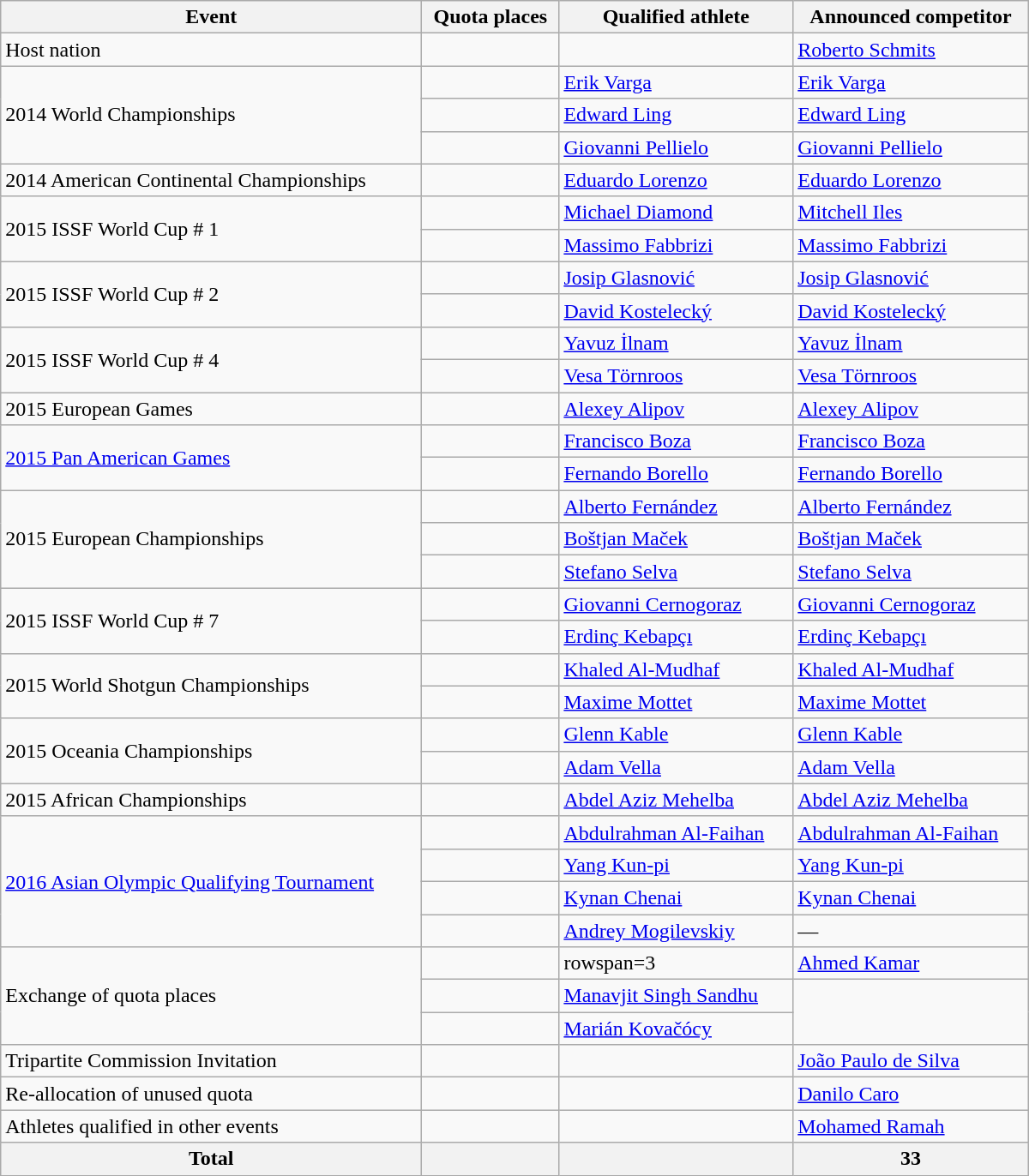<table class=wikitable style="text-align:left" width=800>
<tr>
<th>Event</th>
<th>Quota places</th>
<th>Qualified athlete</th>
<th>Announced competitor</th>
</tr>
<tr>
<td>Host nation</td>
<td></td>
<td></td>
<td><a href='#'>Roberto Schmits</a></td>
</tr>
<tr>
<td rowspan="3">2014 World Championships</td>
<td></td>
<td><a href='#'>Erik Varga</a></td>
<td><a href='#'>Erik Varga</a></td>
</tr>
<tr>
<td></td>
<td><a href='#'>Edward Ling</a></td>
<td><a href='#'>Edward Ling</a></td>
</tr>
<tr>
<td></td>
<td><a href='#'>Giovanni Pellielo</a></td>
<td><a href='#'>Giovanni Pellielo</a></td>
</tr>
<tr>
<td>2014 American Continental Championships</td>
<td></td>
<td><a href='#'>Eduardo Lorenzo</a></td>
<td><a href='#'>Eduardo Lorenzo</a></td>
</tr>
<tr>
<td rowspan="2">2015 ISSF World Cup # 1</td>
<td></td>
<td><a href='#'>Michael Diamond</a></td>
<td><a href='#'>Mitchell Iles</a></td>
</tr>
<tr>
<td></td>
<td><a href='#'>Massimo Fabbrizi</a></td>
<td><a href='#'>Massimo Fabbrizi</a></td>
</tr>
<tr>
<td rowspan="2">2015 ISSF World Cup # 2</td>
<td></td>
<td><a href='#'>Josip Glasnović</a></td>
<td><a href='#'>Josip Glasnović</a></td>
</tr>
<tr>
<td></td>
<td><a href='#'>David Kostelecký</a></td>
<td><a href='#'>David Kostelecký</a></td>
</tr>
<tr>
<td rowspan="2">2015 ISSF World Cup # 4</td>
<td></td>
<td><a href='#'>Yavuz İlnam</a></td>
<td><a href='#'>Yavuz İlnam</a></td>
</tr>
<tr>
<td></td>
<td><a href='#'>Vesa Törnroos</a></td>
<td><a href='#'>Vesa Törnroos</a></td>
</tr>
<tr>
<td>2015 European Games</td>
<td></td>
<td><a href='#'>Alexey Alipov</a></td>
<td><a href='#'>Alexey Alipov</a></td>
</tr>
<tr>
<td rowspan="2"><a href='#'>2015 Pan American Games</a></td>
<td></td>
<td><a href='#'>Francisco Boza</a></td>
<td><a href='#'>Francisco Boza</a></td>
</tr>
<tr>
<td></td>
<td><a href='#'>Fernando Borello</a></td>
<td><a href='#'>Fernando Borello</a></td>
</tr>
<tr>
<td rowspan="3">2015 European Championships</td>
<td></td>
<td><a href='#'>Alberto Fernández</a></td>
<td><a href='#'>Alberto Fernández</a></td>
</tr>
<tr>
<td></td>
<td><a href='#'>Boštjan Maček</a></td>
<td><a href='#'>Boštjan Maček</a></td>
</tr>
<tr>
<td></td>
<td><a href='#'>Stefano Selva</a></td>
<td><a href='#'>Stefano Selva</a></td>
</tr>
<tr>
<td rowspan="2">2015 ISSF World Cup # 7</td>
<td></td>
<td><a href='#'>Giovanni Cernogoraz</a></td>
<td><a href='#'>Giovanni Cernogoraz</a></td>
</tr>
<tr>
<td></td>
<td><a href='#'>Erdinç Kebapçı</a></td>
<td><a href='#'>Erdinç Kebapçı</a></td>
</tr>
<tr>
<td rowspan="2">2015 World Shotgun Championships</td>
<td></td>
<td><a href='#'>Khaled Al-Mudhaf</a></td>
<td><a href='#'>Khaled Al-Mudhaf</a></td>
</tr>
<tr>
<td></td>
<td><a href='#'>Maxime Mottet</a></td>
<td><a href='#'>Maxime Mottet</a></td>
</tr>
<tr>
<td rowspan="2">2015 Oceania Championships</td>
<td></td>
<td><a href='#'>Glenn Kable</a></td>
<td><a href='#'>Glenn Kable</a></td>
</tr>
<tr>
<td></td>
<td><a href='#'>Adam Vella</a></td>
<td><a href='#'>Adam Vella</a></td>
</tr>
<tr>
<td rowspan="1">2015 African Championships</td>
<td></td>
<td><a href='#'>Abdel Aziz Mehelba</a></td>
<td><a href='#'>Abdel Aziz Mehelba</a></td>
</tr>
<tr>
<td rowspan="4"><a href='#'>2016 Asian Olympic Qualifying Tournament</a></td>
<td></td>
<td><a href='#'>Abdulrahman Al-Faihan</a></td>
<td><a href='#'>Abdulrahman Al-Faihan</a></td>
</tr>
<tr>
<td></td>
<td><a href='#'>Yang Kun-pi</a></td>
<td><a href='#'>Yang Kun-pi</a></td>
</tr>
<tr>
<td></td>
<td><a href='#'>Kynan Chenai</a></td>
<td><a href='#'>Kynan Chenai</a></td>
</tr>
<tr>
<td></td>
<td><a href='#'>Andrey Mogilevskiy</a></td>
<td>—</td>
</tr>
<tr>
<td rowspan=3>Exchange of quota places</td>
<td></td>
<td>rowspan=3 </td>
<td><a href='#'>Ahmed Kamar</a></td>
</tr>
<tr>
<td></td>
<td><a href='#'>Manavjit Singh Sandhu</a></td>
</tr>
<tr>
<td></td>
<td><a href='#'>Marián Kovačócy</a></td>
</tr>
<tr>
<td>Tripartite Commission Invitation</td>
<td></td>
<td></td>
<td><a href='#'>João Paulo de Silva</a></td>
</tr>
<tr>
<td>Re-allocation of unused quota</td>
<td></td>
<td></td>
<td><a href='#'>Danilo Caro</a></td>
</tr>
<tr>
<td>Athletes qualified in other events</td>
<td></td>
<td></td>
<td><a href='#'>Mohamed Ramah</a></td>
</tr>
<tr>
<th>Total</th>
<th></th>
<th></th>
<th>33</th>
</tr>
</table>
